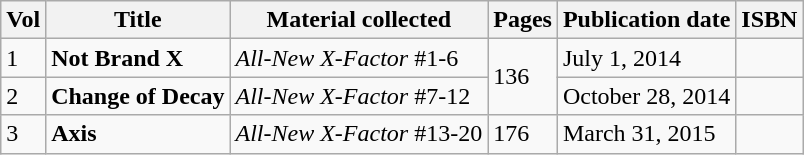<table class="wikitable">
<tr>
<th>Vol</th>
<th>Title</th>
<th>Material collected</th>
<th>Pages</th>
<th>Publication date</th>
<th>ISBN</th>
</tr>
<tr>
<td>1</td>
<td><strong>Not Brand X</strong></td>
<td><em>All-New X-Factor</em> #1-6</td>
<td rowspan="2">136</td>
<td>July 1, 2014</td>
<td></td>
</tr>
<tr>
<td>2</td>
<td><strong>Change of Decay</strong></td>
<td><em>All-New X-Factor</em> #7-12</td>
<td>October 28, 2014</td>
<td></td>
</tr>
<tr>
<td>3</td>
<td><strong>Axis</strong></td>
<td><em>All-New X-Factor</em> #13-20</td>
<td>176</td>
<td>March 31, 2015</td>
<td></td>
</tr>
</table>
